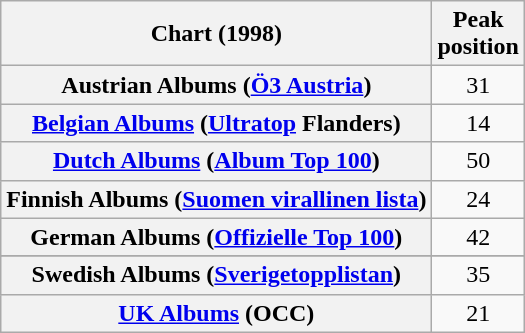<table class="wikitable sortable plainrowheaders">
<tr>
<th scope="col">Chart (1998)</th>
<th scope="col">Peak<br>position</th>
</tr>
<tr>
<th scope="row">Austrian Albums (<a href='#'>Ö3 Austria</a>)</th>
<td align="center">31</td>
</tr>
<tr>
<th scope="row"><a href='#'>Belgian Albums</a> (<a href='#'>Ultratop</a> Flanders)</th>
<td align="center">14</td>
</tr>
<tr>
<th scope="row"><a href='#'>Dutch Albums</a> (<a href='#'>Album Top 100</a>)</th>
<td align="center">50</td>
</tr>
<tr>
<th scope="row">Finnish Albums (<a href='#'>Suomen virallinen lista</a>)</th>
<td align="center">24</td>
</tr>
<tr>
<th scope="row">German Albums (<a href='#'>Offizielle Top 100</a>)</th>
<td align="center">42</td>
</tr>
<tr>
</tr>
<tr>
<th scope="row">Swedish Albums (<a href='#'>Sverigetopplistan</a>)</th>
<td align="center">35</td>
</tr>
<tr>
<th scope="row"><a href='#'>UK Albums</a> (OCC)</th>
<td align="center">21</td>
</tr>
</table>
